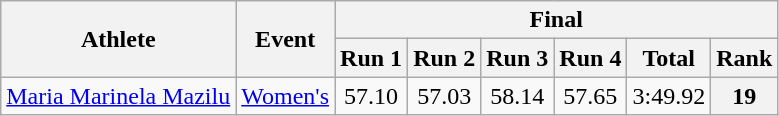<table class="wikitable">
<tr>
<th rowspan="2">Athlete</th>
<th rowspan="2">Event</th>
<th colspan="6">Final</th>
</tr>
<tr>
<th>Run 1</th>
<th>Run 2</th>
<th>Run 3</th>
<th>Run 4</th>
<th>Total</th>
<th>Rank</th>
</tr>
<tr>
<td><a href='#'>Maria Marinela Mazilu</a></td>
<td><a href='#'>Women's</a></td>
<td align="center">57.10</td>
<td align="center">57.03</td>
<td align="center">58.14</td>
<td align="center">57.65</td>
<td align="center">3:49.92</td>
<th align="center">19</th>
</tr>
</table>
